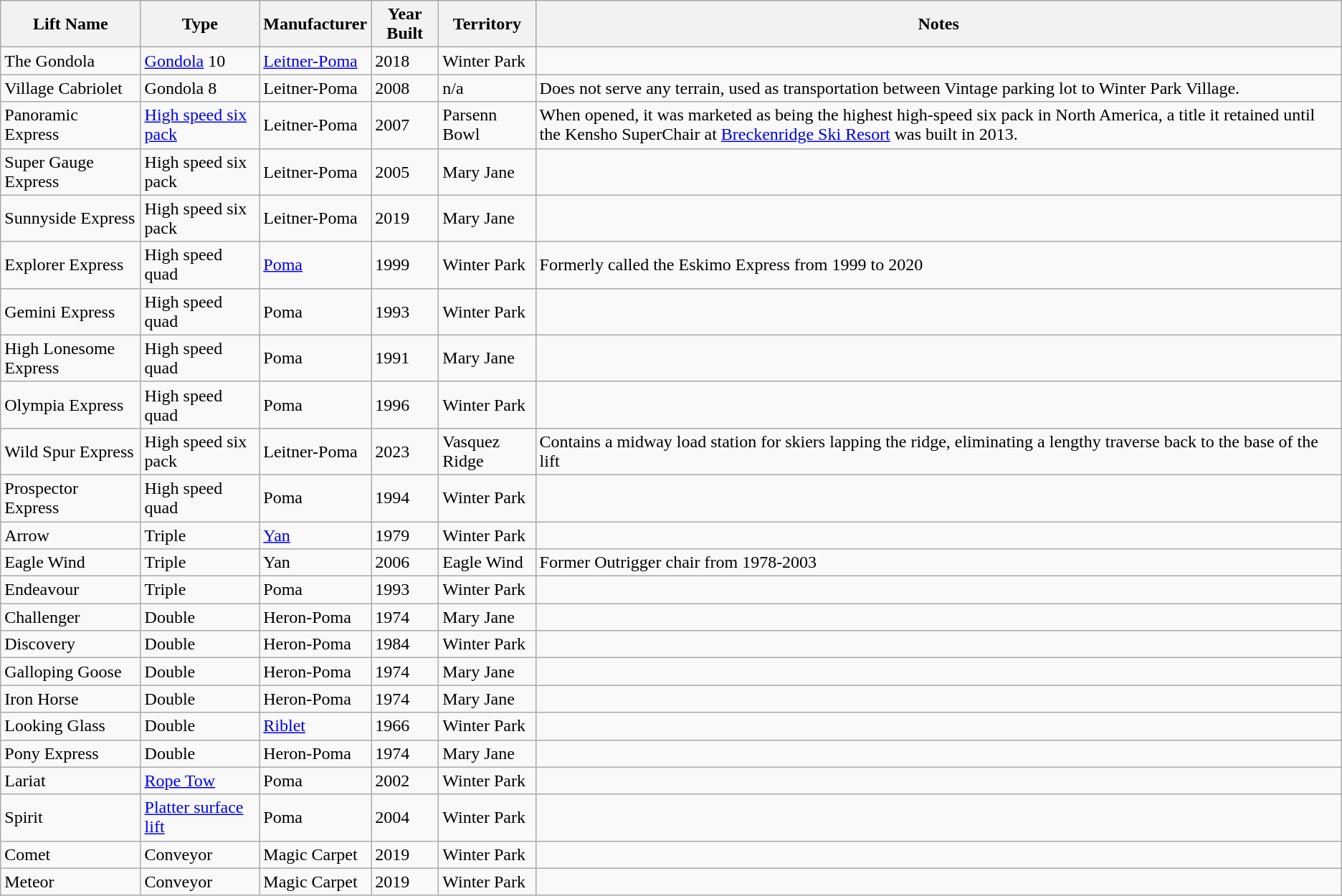<table class="wikitable">
<tr>
<th>Lift Name</th>
<th>Type</th>
<th>Manufacturer</th>
<th>Year Built</th>
<th>Territory</th>
<th>Notes</th>
</tr>
<tr>
<td>The Gondola</td>
<td><a href='#'>Gondola</a> 10</td>
<td><a href='#'>Leitner-Poma</a></td>
<td>2018</td>
<td>Winter Park</td>
<td></td>
</tr>
<tr>
<td>Village Cabriolet</td>
<td>Gondola 8</td>
<td>Leitner-Poma</td>
<td>2008</td>
<td>n/a</td>
<td>Does not serve any terrain, used as transportation between Vintage parking lot to Winter Park Village.</td>
</tr>
<tr>
<td>Panoramic Express</td>
<td><a href='#'>High speed six pack</a></td>
<td>Leitner-Poma</td>
<td>2007</td>
<td>Parsenn Bowl</td>
<td>When opened, it was marketed as being the highest high-speed six pack in North America, a title it retained until the Kensho SuperChair at <a href='#'>Breckenridge Ski Resort</a> was built in 2013.</td>
</tr>
<tr>
<td>Super Gauge Express</td>
<td>High speed six pack</td>
<td>Leitner-Poma</td>
<td>2005</td>
<td>Mary Jane</td>
<td></td>
</tr>
<tr>
<td>Sunnyside Express</td>
<td>High speed six pack</td>
<td>Leitner-Poma</td>
<td>2019</td>
<td>Mary Jane</td>
<td></td>
</tr>
<tr>
<td>Explorer Express</td>
<td>High speed quad</td>
<td><a href='#'>Poma</a></td>
<td>1999</td>
<td>Winter Park</td>
<td>Formerly called the Eskimo Express from 1999 to 2020</td>
</tr>
<tr>
<td>Gemini Express</td>
<td>High speed quad</td>
<td>Poma</td>
<td>1993</td>
<td>Winter Park</td>
<td></td>
</tr>
<tr>
<td>High Lonesome Express</td>
<td>High speed quad</td>
<td>Poma</td>
<td>1991</td>
<td>Mary Jane</td>
<td></td>
</tr>
<tr>
<td>Olympia Express</td>
<td>High speed quad</td>
<td>Poma</td>
<td>1996</td>
<td>Winter Park</td>
<td></td>
</tr>
<tr>
<td>Wild Spur Express</td>
<td>High speed six pack</td>
<td>Leitner-Poma</td>
<td>2023</td>
<td>Vasquez Ridge</td>
<td>Contains a midway load station for skiers lapping the ridge, eliminating a lengthy traverse back to the base of the lift</td>
</tr>
<tr>
<td>Prospector Express</td>
<td>High speed quad</td>
<td>Poma</td>
<td>1994</td>
<td>Winter Park</td>
<td></td>
</tr>
<tr>
<td>Arrow</td>
<td>Triple</td>
<td><a href='#'>Yan</a></td>
<td>1979</td>
<td>Winter Park</td>
<td></td>
</tr>
<tr>
<td>Eagle Wind</td>
<td>Triple</td>
<td>Yan</td>
<td>2006</td>
<td>Eagle Wind</td>
<td>Former Outrigger chair from 1978-2003</td>
</tr>
<tr>
<td>Endeavour</td>
<td>Triple</td>
<td>Poma</td>
<td>1993</td>
<td>Winter Park</td>
<td></td>
</tr>
<tr>
<td>Challenger</td>
<td>Double</td>
<td>Heron-Poma</td>
<td>1974</td>
<td>Mary Jane</td>
<td></td>
</tr>
<tr>
<td>Discovery</td>
<td>Double</td>
<td>Heron-Poma</td>
<td>1984</td>
<td>Winter Park</td>
<td></td>
</tr>
<tr>
<td>Galloping Goose</td>
<td>Double</td>
<td>Heron-Poma</td>
<td>1974</td>
<td>Mary Jane</td>
<td></td>
</tr>
<tr>
<td>Iron Horse</td>
<td>Double</td>
<td>Heron-Poma</td>
<td>1974</td>
<td>Mary Jane</td>
<td></td>
</tr>
<tr>
<td>Looking Glass</td>
<td>Double</td>
<td><a href='#'>Riblet</a></td>
<td>1966</td>
<td>Winter Park</td>
<td></td>
</tr>
<tr>
<td>Pony Express</td>
<td>Double</td>
<td>Heron-Poma</td>
<td>1974</td>
<td>Mary Jane</td>
<td></td>
</tr>
<tr>
<td>Lariat</td>
<td><a href='#'>Rope Tow</a></td>
<td>Poma</td>
<td>2002</td>
<td>Winter Park</td>
<td></td>
</tr>
<tr>
<td>Spirit</td>
<td><a href='#'>Platter surface lift</a></td>
<td>Poma</td>
<td>2004</td>
<td>Winter Park</td>
<td></td>
</tr>
<tr>
<td>Comet</td>
<td>Conveyor</td>
<td>Magic Carpet</td>
<td>2019</td>
<td>Winter Park</td>
<td></td>
</tr>
<tr>
<td>Meteor</td>
<td>Conveyor</td>
<td>Magic Carpet</td>
<td>2019</td>
<td>Winter Park</td>
<td></td>
</tr>
</table>
